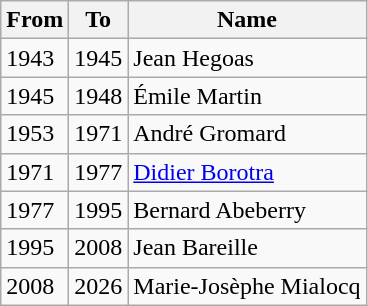<table class="wikitable">
<tr>
<th>From</th>
<th>To</th>
<th>Name</th>
</tr>
<tr>
<td>1943</td>
<td>1945</td>
<td>Jean Hegoas</td>
</tr>
<tr>
<td>1945</td>
<td>1948</td>
<td>Émile Martin</td>
</tr>
<tr>
<td>1953</td>
<td>1971</td>
<td>André Gromard</td>
</tr>
<tr>
<td>1971</td>
<td>1977</td>
<td><a href='#'>Didier Borotra</a></td>
</tr>
<tr>
<td>1977</td>
<td>1995</td>
<td>Bernard Abeberry</td>
</tr>
<tr>
<td>1995</td>
<td>2008</td>
<td>Jean Bareille</td>
</tr>
<tr>
<td>2008</td>
<td>2026</td>
<td>Marie-Josèphe Mialocq</td>
</tr>
</table>
